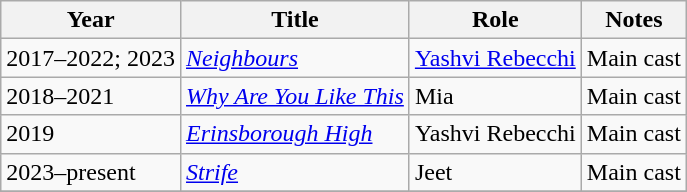<table class="wikitable sortable">
<tr>
<th>Year</th>
<th>Title</th>
<th>Role</th>
<th class="unsortable">Notes</th>
</tr>
<tr>
<td>2017–2022; 2023</td>
<td><em><a href='#'>Neighbours</a></em></td>
<td><a href='#'>Yashvi Rebecchi</a></td>
<td>Main cast</td>
</tr>
<tr>
<td>2018–2021</td>
<td><em><a href='#'>Why Are You Like This</a></em></td>
<td>Mia</td>
<td>Main cast</td>
</tr>
<tr>
<td>2019</td>
<td><em><a href='#'>Erinsborough High</a></em></td>
<td>Yashvi Rebecchi</td>
<td>Main cast</td>
</tr>
<tr>
<td>2023–present</td>
<td><em><a href='#'>Strife</a></em></td>
<td>Jeet</td>
<td>Main cast</td>
</tr>
<tr>
</tr>
</table>
